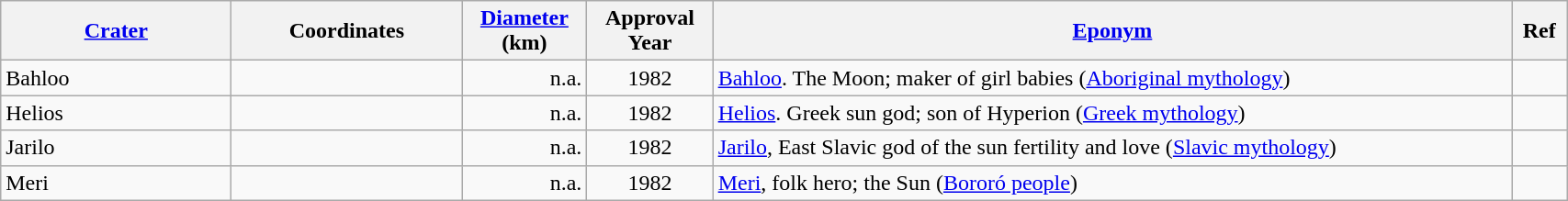<table class="wikitable" style="min-width: 90%">
<tr>
<th style="width:10em"><a href='#'>Crater</a></th>
<th style="width:10em">Coordinates</th>
<th><a href='#'>Diameter</a><br>(km)</th>
<th>Approval<br>Year</th>
<th><a href='#'>Eponym</a></th>
<th>Ref</th>
</tr>
<tr id="Bahloo">
<td>Bahloo</td>
<td></td>
<td align=right>n.a.</td>
<td align=center>1982</td>
<td><a href='#'>Bahloo</a>. The Moon; maker of girl babies (<a href='#'>Aboriginal mythology</a>)</td>
<td></td>
</tr>
<tr id="Helios">
<td>Helios</td>
<td></td>
<td align=right>n.a.</td>
<td align=center>1982</td>
<td><a href='#'>Helios</a>. Greek sun god; son of Hyperion (<a href='#'>Greek mythology</a>)</td>
<td></td>
</tr>
<tr id="Jarilo">
<td>Jarilo</td>
<td></td>
<td align=right>n.a.</td>
<td align=center>1982</td>
<td><a href='#'>Jarilo</a>, East Slavic god of the sun fertility and love (<a href='#'>Slavic mythology</a>)</td>
<td></td>
</tr>
<tr id="Meri">
<td>Meri</td>
<td></td>
<td align=right>n.a.</td>
<td align=center>1982</td>
<td><a href='#'>Meri</a>, folk hero; the Sun (<a href='#'>Bororó people</a>)</td>
<td></td>
</tr>
</table>
